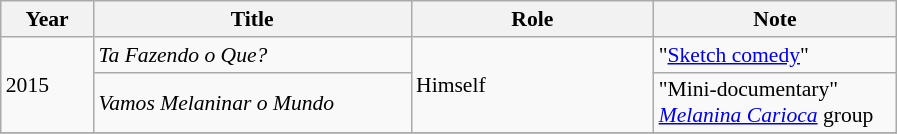<table class="wikitable" style="font-size: 90%;">
<tr>
<th width=055>Year</th>
<th width=205>Title</th>
<th width=155>Role</th>
<th width=155>Note</th>
</tr>
<tr>
<td rowspan=2>2015</td>
<td><em>Ta Fazendo o Que?</em></td>
<td rowspan=2>Himself</td>
<td>"<a href='#'>Sketch comedy</a>"</td>
</tr>
<tr>
<td><em>Vamos Melaninar o Mundo</em></td>
<td>"Mini-documentary" <em><a href='#'>Melanina Carioca</a></em> group</td>
</tr>
<tr>
</tr>
</table>
